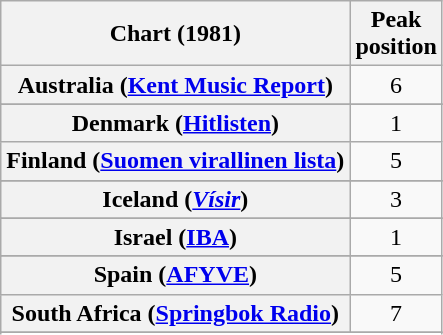<table class="wikitable sortable plainrowheaders" style="text-align:center">
<tr>
<th>Chart (1981)</th>
<th>Peak<br>position</th>
</tr>
<tr>
<th scope="row">Australia (<a href='#'>Kent Music Report</a>)</th>
<td>6</td>
</tr>
<tr>
</tr>
<tr>
</tr>
<tr>
<th scope="row">Denmark (<a href='#'>Hitlisten</a>)</th>
<td>1</td>
</tr>
<tr>
<th scope="row">Finland (<a href='#'>Suomen virallinen lista</a>)</th>
<td>5</td>
</tr>
<tr>
</tr>
<tr>
<th scope="row">Iceland (<em><a href='#'>Vísir</a></em>)</th>
<td>3</td>
</tr>
<tr>
</tr>
<tr>
<th scope="row">Israel (<a href='#'>IBA</a>)</th>
<td>1</td>
</tr>
<tr>
</tr>
<tr>
</tr>
<tr>
</tr>
<tr>
</tr>
<tr>
<th scope="row">Spain (<a href='#'>AFYVE</a>)</th>
<td>5</td>
</tr>
<tr>
<th scope="row">South Africa (<a href='#'>Springbok Radio</a>)</th>
<td>7</td>
</tr>
<tr>
</tr>
<tr>
</tr>
<tr>
</tr>
</table>
